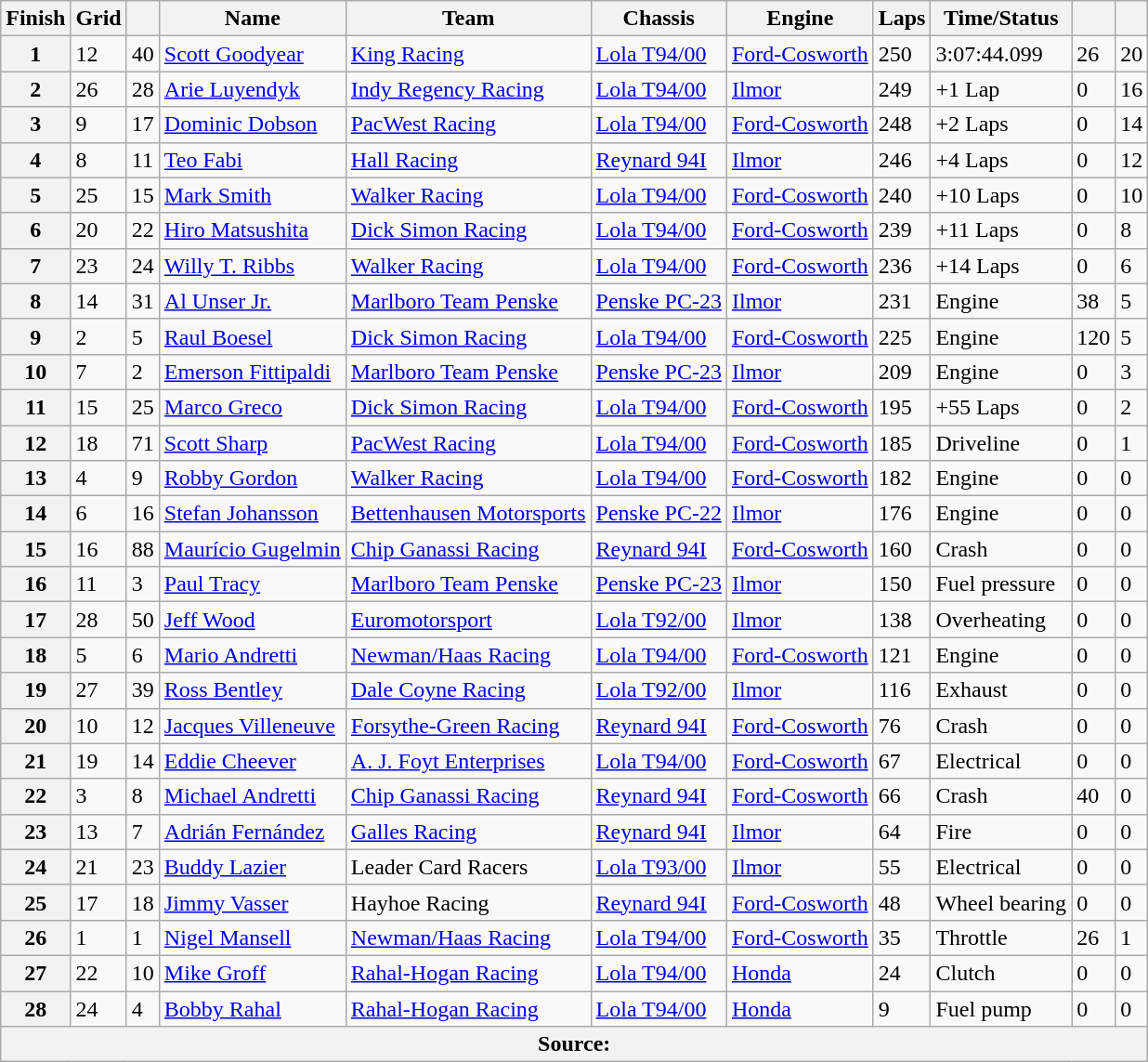<table class="wikitable">
<tr>
<th>Finish</th>
<th>Grid</th>
<th></th>
<th>Name</th>
<th>Team</th>
<th>Chassis</th>
<th>Engine</th>
<th>Laps</th>
<th>Time/Status</th>
<th></th>
<th></th>
</tr>
<tr>
<th>1</th>
<td>12</td>
<td>40</td>
<td> <a href='#'>Scott Goodyear</a></td>
<td><a href='#'>King Racing</a></td>
<td><a href='#'>Lola T94/00</a></td>
<td><a href='#'>Ford-Cosworth</a></td>
<td>250</td>
<td>3:07:44.099</td>
<td>26</td>
<td>20</td>
</tr>
<tr>
<th>2</th>
<td>26</td>
<td>28</td>
<td> <a href='#'>Arie Luyendyk</a></td>
<td><a href='#'>Indy Regency Racing</a></td>
<td><a href='#'>Lola T94/00</a></td>
<td><a href='#'>Ilmor</a></td>
<td>249</td>
<td>+1 Lap</td>
<td>0</td>
<td>16</td>
</tr>
<tr>
<th>3</th>
<td>9</td>
<td>17</td>
<td> <a href='#'>Dominic Dobson</a></td>
<td><a href='#'>PacWest Racing</a></td>
<td><a href='#'>Lola T94/00</a></td>
<td><a href='#'>Ford-Cosworth</a></td>
<td>248</td>
<td>+2 Laps</td>
<td>0</td>
<td>14</td>
</tr>
<tr>
<th>4</th>
<td>8</td>
<td>11</td>
<td> <a href='#'>Teo Fabi</a></td>
<td><a href='#'>Hall Racing</a></td>
<td><a href='#'>Reynard 94I</a></td>
<td><a href='#'>Ilmor</a></td>
<td>246</td>
<td>+4 Laps</td>
<td>0</td>
<td>12</td>
</tr>
<tr>
<th>5</th>
<td>25</td>
<td>15</td>
<td> <a href='#'>Mark Smith</a></td>
<td><a href='#'>Walker Racing</a></td>
<td><a href='#'>Lola T94/00</a></td>
<td><a href='#'>Ford-Cosworth</a></td>
<td>240</td>
<td>+10 Laps</td>
<td>0</td>
<td>10</td>
</tr>
<tr>
<th>6</th>
<td>20</td>
<td>22</td>
<td> <a href='#'>Hiro Matsushita</a></td>
<td><a href='#'>Dick Simon Racing</a></td>
<td><a href='#'>Lola T94/00</a></td>
<td><a href='#'>Ford-Cosworth</a></td>
<td>239</td>
<td>+11 Laps</td>
<td>0</td>
<td>8</td>
</tr>
<tr>
<th>7</th>
<td>23</td>
<td>24</td>
<td> <a href='#'>Willy T. Ribbs</a></td>
<td><a href='#'>Walker Racing</a></td>
<td><a href='#'>Lola T94/00</a></td>
<td><a href='#'>Ford-Cosworth</a></td>
<td>236</td>
<td>+14 Laps</td>
<td>0</td>
<td>6</td>
</tr>
<tr>
<th>8</th>
<td>14</td>
<td>31</td>
<td> <a href='#'>Al Unser Jr.</a></td>
<td><a href='#'>Marlboro Team Penske</a></td>
<td><a href='#'>Penske PC-23</a></td>
<td><a href='#'>Ilmor</a></td>
<td>231</td>
<td>Engine</td>
<td>38</td>
<td>5</td>
</tr>
<tr>
<th>9</th>
<td>2</td>
<td>5</td>
<td> <a href='#'>Raul Boesel</a></td>
<td><a href='#'>Dick Simon Racing</a></td>
<td><a href='#'>Lola T94/00</a></td>
<td><a href='#'>Ford-Cosworth</a></td>
<td>225</td>
<td>Engine</td>
<td>120</td>
<td>5</td>
</tr>
<tr>
<th>10</th>
<td>7</td>
<td>2</td>
<td> <a href='#'>Emerson Fittipaldi</a></td>
<td><a href='#'>Marlboro Team Penske</a></td>
<td><a href='#'>Penske PC-23</a></td>
<td><a href='#'>Ilmor</a></td>
<td>209</td>
<td>Engine</td>
<td>0</td>
<td>3</td>
</tr>
<tr>
<th>11</th>
<td>15</td>
<td>25</td>
<td> <a href='#'>Marco Greco</a></td>
<td><a href='#'>Dick Simon Racing</a></td>
<td><a href='#'>Lola T94/00</a></td>
<td><a href='#'>Ford-Cosworth</a></td>
<td>195</td>
<td>+55 Laps</td>
<td>0</td>
<td>2</td>
</tr>
<tr>
<th>12</th>
<td>18</td>
<td>71</td>
<td> <a href='#'>Scott Sharp</a></td>
<td><a href='#'>PacWest Racing</a></td>
<td><a href='#'>Lola T94/00</a></td>
<td><a href='#'>Ford-Cosworth</a></td>
<td>185</td>
<td>Driveline</td>
<td>0</td>
<td>1</td>
</tr>
<tr>
<th>13</th>
<td>4</td>
<td>9</td>
<td> <a href='#'>Robby Gordon</a></td>
<td><a href='#'>Walker Racing</a></td>
<td><a href='#'>Lola T94/00</a></td>
<td><a href='#'>Ford-Cosworth</a></td>
<td>182</td>
<td>Engine</td>
<td>0</td>
<td>0</td>
</tr>
<tr>
<th>14</th>
<td>6</td>
<td>16</td>
<td> <a href='#'>Stefan Johansson</a></td>
<td><a href='#'>Bettenhausen Motorsports</a></td>
<td><a href='#'>Penske PC-22</a></td>
<td><a href='#'>Ilmor</a></td>
<td>176</td>
<td>Engine</td>
<td>0</td>
<td>0</td>
</tr>
<tr>
<th>15</th>
<td>16</td>
<td>88</td>
<td> <a href='#'>Maurício Gugelmin</a></td>
<td><a href='#'>Chip Ganassi Racing</a></td>
<td><a href='#'>Reynard 94I</a></td>
<td><a href='#'>Ford-Cosworth</a></td>
<td>160</td>
<td>Crash</td>
<td>0</td>
<td>0</td>
</tr>
<tr>
<th>16</th>
<td>11</td>
<td>3</td>
<td> <a href='#'>Paul Tracy</a></td>
<td><a href='#'>Marlboro Team Penske</a></td>
<td><a href='#'>Penske PC-23</a></td>
<td><a href='#'>Ilmor</a></td>
<td>150</td>
<td>Fuel pressure</td>
<td>0</td>
<td>0</td>
</tr>
<tr>
<th>17</th>
<td>28</td>
<td>50</td>
<td> <a href='#'>Jeff Wood</a></td>
<td><a href='#'>Euromotorsport</a></td>
<td><a href='#'>Lola T92/00</a></td>
<td><a href='#'>Ilmor</a></td>
<td>138</td>
<td>Overheating</td>
<td>0</td>
<td>0</td>
</tr>
<tr>
<th>18</th>
<td>5</td>
<td>6</td>
<td> <a href='#'>Mario Andretti</a></td>
<td><a href='#'>Newman/Haas Racing</a></td>
<td><a href='#'>Lola T94/00</a></td>
<td><a href='#'>Ford-Cosworth</a></td>
<td>121</td>
<td>Engine</td>
<td>0</td>
<td>0</td>
</tr>
<tr>
<th>19</th>
<td>27</td>
<td>39</td>
<td> <a href='#'>Ross Bentley</a></td>
<td><a href='#'>Dale Coyne Racing</a></td>
<td><a href='#'>Lola T92/00</a></td>
<td><a href='#'>Ilmor</a></td>
<td>116</td>
<td>Exhaust</td>
<td>0</td>
<td>0</td>
</tr>
<tr>
<th>20</th>
<td>10</td>
<td>12</td>
<td> <a href='#'>Jacques Villeneuve</a></td>
<td><a href='#'>Forsythe-Green Racing</a></td>
<td><a href='#'>Reynard 94I</a></td>
<td><a href='#'>Ford-Cosworth</a></td>
<td>76</td>
<td>Crash</td>
<td>0</td>
<td>0</td>
</tr>
<tr>
<th>21</th>
<td>19</td>
<td>14</td>
<td> <a href='#'>Eddie Cheever</a></td>
<td><a href='#'>A. J. Foyt Enterprises</a></td>
<td><a href='#'>Lola T94/00</a></td>
<td><a href='#'>Ford-Cosworth</a></td>
<td>67</td>
<td>Electrical</td>
<td>0</td>
<td>0</td>
</tr>
<tr>
<th>22</th>
<td>3</td>
<td>8</td>
<td> <a href='#'>Michael Andretti</a></td>
<td><a href='#'>Chip Ganassi Racing</a></td>
<td><a href='#'>Reynard 94I</a></td>
<td><a href='#'>Ford-Cosworth</a></td>
<td>66</td>
<td>Crash</td>
<td>40</td>
<td>0</td>
</tr>
<tr>
<th>23</th>
<td>13</td>
<td>7</td>
<td> <a href='#'>Adrián Fernández</a></td>
<td><a href='#'>Galles Racing</a></td>
<td><a href='#'>Reynard 94I</a></td>
<td><a href='#'>Ilmor</a></td>
<td>64</td>
<td>Fire</td>
<td>0</td>
<td>0</td>
</tr>
<tr>
<th>24</th>
<td>21</td>
<td>23</td>
<td> <a href='#'>Buddy Lazier</a></td>
<td>Leader Card Racers</td>
<td><a href='#'>Lola T93/00</a></td>
<td><a href='#'>Ilmor</a></td>
<td>55</td>
<td>Electrical</td>
<td>0</td>
<td>0</td>
</tr>
<tr>
<th>25</th>
<td>17</td>
<td>18</td>
<td> <a href='#'>Jimmy Vasser</a></td>
<td>Hayhoe Racing</td>
<td><a href='#'>Reynard 94I</a></td>
<td><a href='#'>Ford-Cosworth</a></td>
<td>48</td>
<td>Wheel bearing</td>
<td>0</td>
<td>0</td>
</tr>
<tr>
<th>26</th>
<td>1</td>
<td>1</td>
<td> <a href='#'>Nigel Mansell</a></td>
<td><a href='#'>Newman/Haas Racing</a></td>
<td><a href='#'>Lola T94/00</a></td>
<td><a href='#'>Ford-Cosworth</a></td>
<td>35</td>
<td>Throttle</td>
<td>26</td>
<td>1</td>
</tr>
<tr>
<th>27</th>
<td>22</td>
<td>10</td>
<td> <a href='#'>Mike Groff</a></td>
<td><a href='#'>Rahal-Hogan Racing</a></td>
<td><a href='#'>Lola T94/00</a></td>
<td><a href='#'>Honda</a></td>
<td>24</td>
<td>Clutch</td>
<td>0</td>
<td>0</td>
</tr>
<tr>
<th>28</th>
<td>24</td>
<td>4</td>
<td> <a href='#'>Bobby Rahal</a></td>
<td><a href='#'>Rahal-Hogan Racing</a></td>
<td><a href='#'>Lola T94/00</a></td>
<td><a href='#'>Honda</a></td>
<td>9</td>
<td>Fuel pump</td>
<td>0</td>
<td>0</td>
</tr>
<tr>
<th colspan=11>Source:</th>
</tr>
</table>
